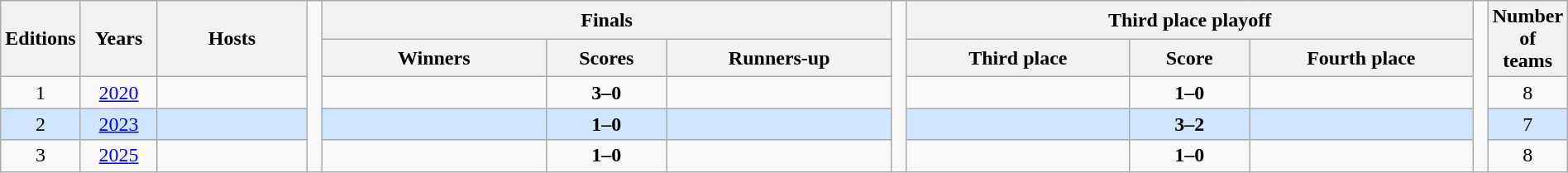<table class="wikitable sortable" style="text-align:center;width:100%">
<tr>
<th rowspan=2 width=5%>Editions</th>
<th rowspan=2 width=5%>Years</th>
<th rowspan=2 width=10%>Hosts</th>
<td width = 1% rowspan=5></td>
<th colspan=3>Finals</th>
<td width = 1% rowspan=5></td>
<th colspan=3>Third place playoff</th>
<td width="1%" rowspan=5></td>
<th rowspan=2 width="4%">Number of teams</th>
</tr>
<tr>
<th width=15%>Winners</th>
<th width=8%>Scores</th>
<th width=15%>Runners-up</th>
<th width=15%>Third place</th>
<th width=8%>Score</th>
<th width=15%>Fourth place</th>
</tr>
<tr>
<td>1</td>
<td><a href='#'>2020</a></td>
<td align=left></td>
<td><strong></strong></td>
<td><strong>3–0</strong></td>
<td></td>
<td></td>
<td><strong>1–0</strong></td>
<td></td>
<td>8</td>
</tr>
<tr style="background:#D0E6FF">
<td>2</td>
<td><a href='#'>2023</a></td>
<td align=left></td>
<td><strong></strong></td>
<td><strong>1–0</strong></td>
<td></td>
<td></td>
<td><strong>3–2</strong></td>
<td></td>
<td>7</td>
</tr>
<tr>
<td>3</td>
<td><a href='#'>2025</a></td>
<td align=left></td>
<td><strong></strong></td>
<td><strong>1–0</strong></td>
<td></td>
<td></td>
<td><strong>1–0</strong></td>
<td></td>
<td>8</td>
</tr>
</table>
